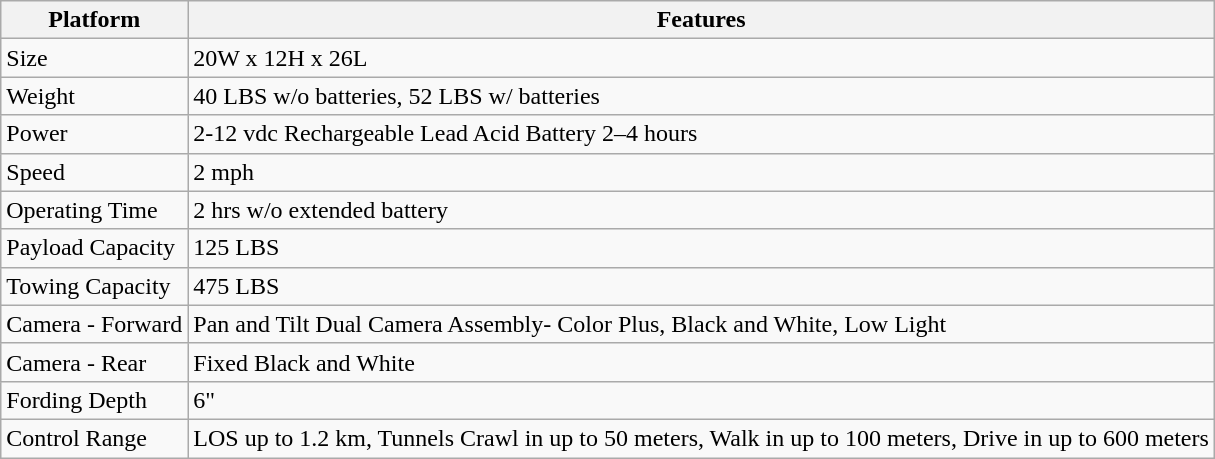<table class="wikitable">
<tr>
<th>Platform</th>
<th>Features</th>
</tr>
<tr>
<td>Size</td>
<td>20W x 12H x 26L</td>
</tr>
<tr>
<td>Weight</td>
<td>40 LBS w/o batteries, 52 LBS w/ batteries</td>
</tr>
<tr>
<td>Power</td>
<td>2-12 vdc Rechargeable Lead Acid Battery 2–4 hours</td>
</tr>
<tr>
<td>Speed</td>
<td>2 mph</td>
</tr>
<tr>
<td>Operating Time</td>
<td>2 hrs w/o extended battery</td>
</tr>
<tr>
<td>Payload Capacity</td>
<td>125 LBS</td>
</tr>
<tr>
<td>Towing Capacity</td>
<td>475 LBS</td>
</tr>
<tr>
<td>Camera - Forward</td>
<td>Pan and Tilt Dual Camera Assembly- Color Plus, Black and White, Low Light</td>
</tr>
<tr>
<td>Camera - Rear</td>
<td>Fixed Black and White</td>
</tr>
<tr>
<td>Fording Depth</td>
<td>6"</td>
</tr>
<tr>
<td>Control Range</td>
<td>LOS up to 1.2 km, Tunnels Crawl in up to 50 meters, Walk in up to 100 meters, Drive in up to 600 meters</td>
</tr>
</table>
